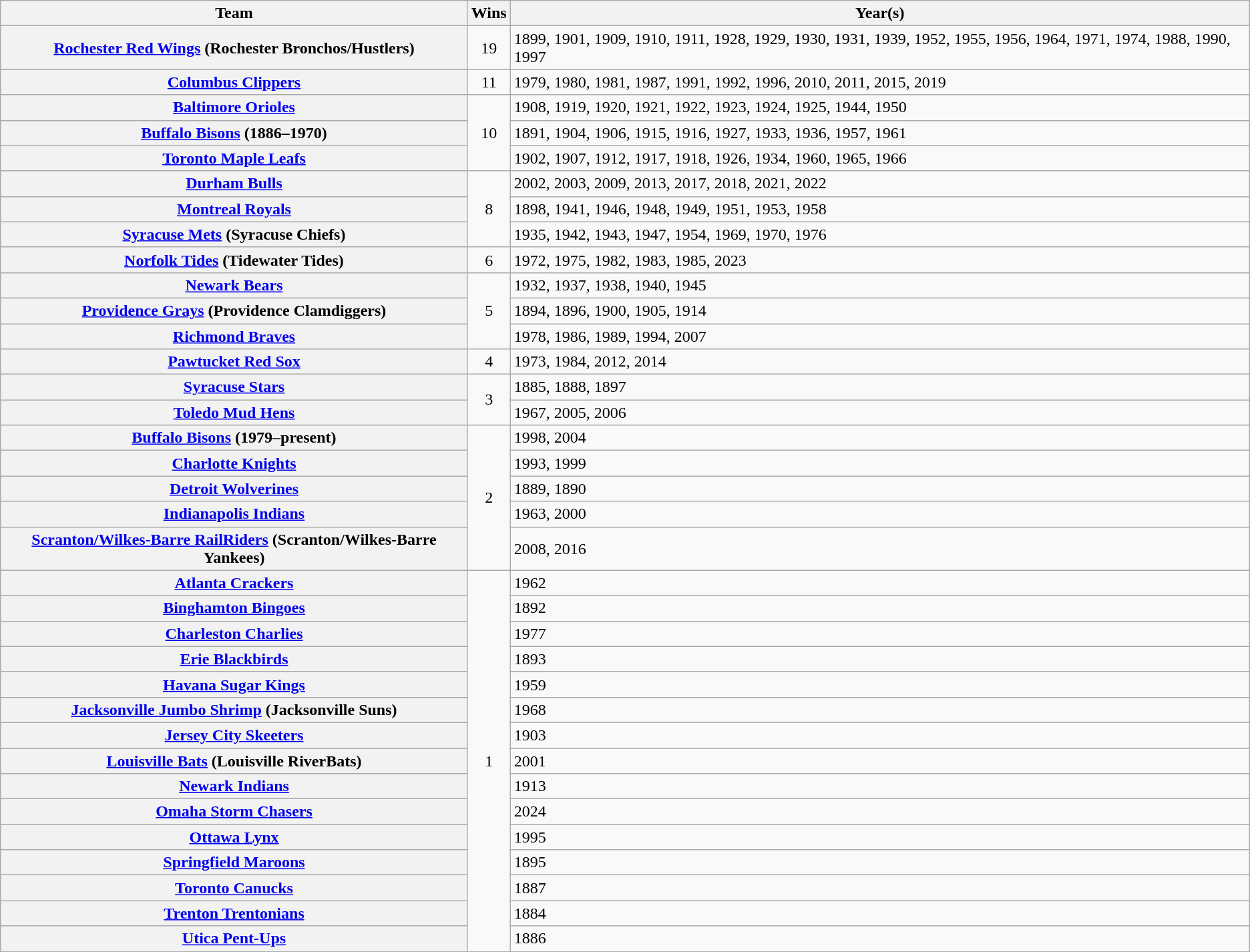<table class="wikitable sortable plainrowheaders" style="text-align:left">
<tr>
<th scope="col">Team</th>
<th scope="col">Wins</th>
<th scope="col">Year(s)</th>
</tr>
<tr>
<th scope="row"><strong><a href='#'>Rochester Red Wings</a></strong> (Rochester Bronchos/Hustlers)</th>
<td style="text-align:center">19</td>
<td>1899, 1901, 1909, 1910, 1911, 1928, 1929, 1930, 1931, 1939, 1952, 1955, 1956, 1964, 1971, 1974, 1988, 1990, 1997</td>
</tr>
<tr>
<th scope="row"><strong><a href='#'>Columbus Clippers</a></strong></th>
<td style="text-align:center">11</td>
<td>1979, 1980, 1981, 1987, 1991, 1992, 1996, 2010, 2011, 2015, 2019</td>
</tr>
<tr>
<th scope="row"><a href='#'>Baltimore Orioles</a></th>
<td style="text-align:center" rowspan="3">10</td>
<td>1908, 1919, 1920, 1921, 1922, 1923, 1924, 1925, 1944, 1950</td>
</tr>
<tr>
<th scope="row"><a href='#'>Buffalo Bisons</a> (1886–1970)</th>
<td>1891, 1904, 1906, 1915, 1916, 1927, 1933, 1936, 1957, 1961</td>
</tr>
<tr>
<th scope="row"><a href='#'>Toronto Maple Leafs</a></th>
<td>1902, 1907, 1912, 1917, 1918, 1926, 1934, 1960, 1965, 1966</td>
</tr>
<tr>
<th scope="row"><strong><a href='#'>Durham Bulls</a></strong></th>
<td style="text-align:center" rowspan="3">8</td>
<td>2002, 2003, 2009, 2013, 2017, 2018, 2021, 2022</td>
</tr>
<tr>
<th scope="row"><a href='#'>Montreal Royals</a></th>
<td>1898, 1941, 1946, 1948, 1949, 1951, 1953, 1958</td>
</tr>
<tr>
<th scope="row"><strong><a href='#'>Syracuse Mets</a></strong> (Syracuse Chiefs)</th>
<td>1935, 1942, 1943, 1947, 1954, 1969, 1970, 1976</td>
</tr>
<tr>
<th scope="row"><strong><a href='#'>Norfolk Tides</a></strong> (Tidewater Tides)</th>
<td style="text-align:center">6</td>
<td>1972, 1975, 1982, 1983, 1985, 2023</td>
</tr>
<tr>
<th scope="row"><a href='#'>Newark Bears</a></th>
<td style="text-align:center" rowspan="3">5</td>
<td>1932, 1937, 1938, 1940, 1945</td>
</tr>
<tr>
<th scope="row"><a href='#'>Providence Grays</a> (Providence Clamdiggers)</th>
<td>1894, 1896, 1900, 1905, 1914</td>
</tr>
<tr>
<th scope="row"><a href='#'>Richmond Braves</a></th>
<td>1978, 1986, 1989, 1994, 2007</td>
</tr>
<tr>
<th scope="row"><a href='#'>Pawtucket Red Sox</a></th>
<td style="text-align:center">4</td>
<td>1973, 1984, 2012, 2014</td>
</tr>
<tr>
<th scope="row"><a href='#'>Syracuse Stars</a></th>
<td style="text-align:center" rowspan="2">3</td>
<td>1885, 1888, 1897</td>
</tr>
<tr>
<th scope="row"><strong><a href='#'>Toledo Mud Hens</a></strong></th>
<td>1967, 2005, 2006</td>
</tr>
<tr>
<th scope="row"><strong><a href='#'>Buffalo Bisons</a></strong> (1979–present)</th>
<td style="text-align:center" rowspan="5">2</td>
<td>1998, 2004</td>
</tr>
<tr>
<th scope="row"><strong><a href='#'>Charlotte Knights</a></strong></th>
<td>1993, 1999</td>
</tr>
<tr>
<th scope="row"><a href='#'>Detroit Wolverines</a></th>
<td>1889, 1890</td>
</tr>
<tr>
<th scope="row"><strong><a href='#'>Indianapolis Indians</a></strong></th>
<td>1963, 2000</td>
</tr>
<tr>
<th scope="row"><strong><a href='#'>Scranton/Wilkes-Barre RailRiders</a></strong> (Scranton/Wilkes-Barre Yankees)</th>
<td>2008, 2016</td>
</tr>
<tr>
<th scope="row"><a href='#'>Atlanta Crackers</a></th>
<td style="text-align:center" rowspan="15">1</td>
<td>1962</td>
</tr>
<tr>
<th scope="row"><a href='#'>Binghamton Bingoes</a></th>
<td>1892</td>
</tr>
<tr>
<th scope="row"><a href='#'>Charleston Charlies</a></th>
<td>1977</td>
</tr>
<tr>
<th scope="row"><a href='#'>Erie Blackbirds</a></th>
<td>1893</td>
</tr>
<tr>
<th scope="row"><a href='#'>Havana Sugar Kings</a></th>
<td>1959</td>
</tr>
<tr>
<th scope="row"><strong><a href='#'>Jacksonville Jumbo Shrimp</a></strong> (Jacksonville Suns)</th>
<td>1968</td>
</tr>
<tr>
<th scope="row"><a href='#'>Jersey City Skeeters</a></th>
<td>1903</td>
</tr>
<tr>
<th scope="row"><strong><a href='#'>Louisville Bats</a></strong> (Louisville RiverBats)</th>
<td>2001</td>
</tr>
<tr>
<th scope="row"><a href='#'>Newark Indians</a></th>
<td>1913</td>
</tr>
<tr>
<th scope="row"><strong><a href='#'>Omaha Storm Chasers</a></strong></th>
<td>2024</td>
</tr>
<tr>
<th scope="row"><a href='#'>Ottawa Lynx</a></th>
<td>1995</td>
</tr>
<tr>
<th scope="row"><a href='#'>Springfield Maroons</a></th>
<td>1895</td>
</tr>
<tr>
<th scope="row"><a href='#'>Toronto Canucks</a></th>
<td>1887</td>
</tr>
<tr>
<th scope="row"><a href='#'>Trenton Trentonians</a></th>
<td>1884</td>
</tr>
<tr>
<th scope="row"><a href='#'>Utica Pent-Ups</a></th>
<td>1886</td>
</tr>
</table>
